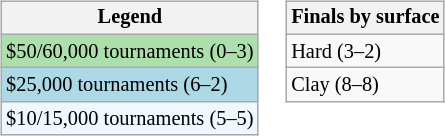<table>
<tr valign=top>
<td><br><table class=wikitable style=font-size:85%>
<tr>
<th>Legend</th>
</tr>
<tr style=background:#addfad;>
<td>$50/60,000 tournaments (0–3)</td>
</tr>
<tr style=background:lightblue;>
<td>$25,000 tournaments (6–2)</td>
</tr>
<tr style=background:#f0f8ff;>
<td>$10/15,000 tournaments (5–5)</td>
</tr>
</table>
</td>
<td><br><table class=wikitable style=font-size:85%>
<tr>
<th>Finals by surface</th>
</tr>
<tr>
<td>Hard (3–2)</td>
</tr>
<tr>
<td>Clay (8–8)</td>
</tr>
</table>
</td>
</tr>
</table>
